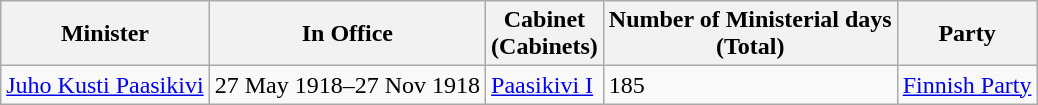<table class="wikitable">
<tr>
<th>Minister</th>
<th>In Office</th>
<th>Cabinet<br>(Cabinets)</th>
<th>Number of Ministerial days <br>(Total)</th>
<th>Party</th>
</tr>
<tr>
<td><a href='#'>Juho Kusti Paasikivi</a></td>
<td>27 May 1918–27 Nov 1918</td>
<td><a href='#'>Paasikivi I</a></td>
<td>185</td>
<td><a href='#'>Finnish Party</a></td>
</tr>
</table>
